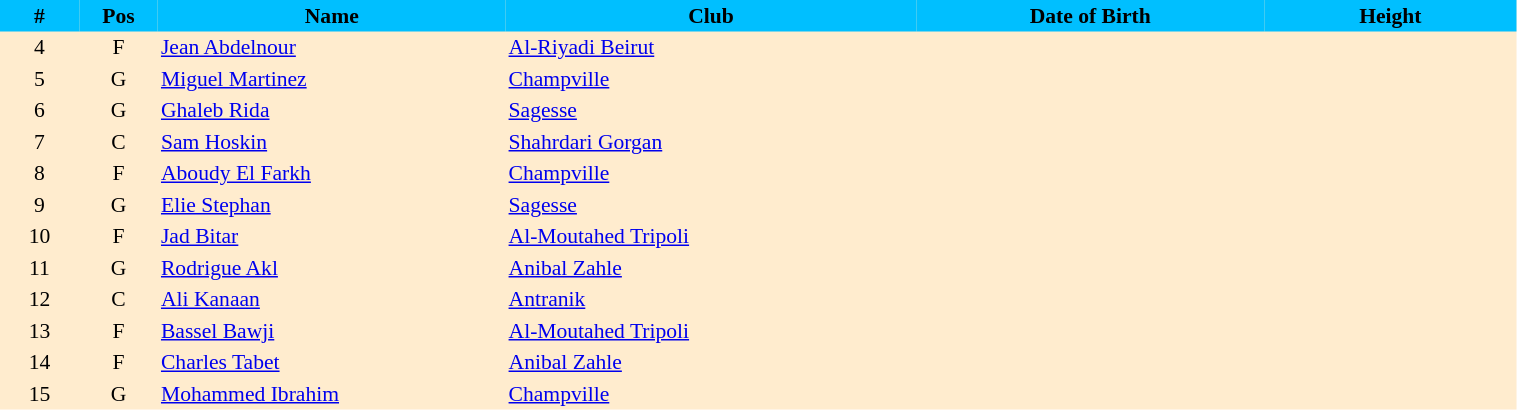<table border=0 cellpadding=2 cellspacing=0  |- bgcolor=#FFECCE style="text-align:center; font-size:90%;" width=80%>
<tr bgcolor=#00BFFF>
<th width=5%>#</th>
<th width=5%>Pos</th>
<th width=22%>Name</th>
<th width=26%>Club</th>
<th width=22%>Date of Birth</th>
<th width=16%>Height</th>
</tr>
<tr>
<td>4</td>
<td>F</td>
<td align=left><a href='#'>Jean Abdelnour</a></td>
<td align=left> <a href='#'>Al-Riyadi Beirut</a></td>
<td align=left></td>
<td></td>
</tr>
<tr>
<td>5</td>
<td>G</td>
<td align=left><a href='#'>Miguel Martinez</a></td>
<td align=left> <a href='#'>Champville</a></td>
<td align=left></td>
<td></td>
</tr>
<tr>
<td>6</td>
<td>G</td>
<td align=left><a href='#'>Ghaleb Rida</a></td>
<td align=left> <a href='#'>Sagesse</a></td>
<td align=left></td>
<td></td>
</tr>
<tr>
<td>7</td>
<td>C</td>
<td align=left><a href='#'>Sam Hoskin</a></td>
<td align=left> <a href='#'>Shahrdari Gorgan</a></td>
<td align=left></td>
<td></td>
</tr>
<tr>
<td>8</td>
<td>F</td>
<td align=left><a href='#'>Aboudy El Farkh</a></td>
<td align=left> <a href='#'>Champville</a></td>
<td align=left></td>
<td></td>
</tr>
<tr>
<td>9</td>
<td>G</td>
<td align=left><a href='#'>Elie Stephan</a></td>
<td align=left> <a href='#'>Sagesse</a></td>
<td align=left></td>
<td></td>
</tr>
<tr>
<td>10</td>
<td>F</td>
<td align=left><a href='#'>Jad Bitar</a></td>
<td align=left> <a href='#'>Al-Moutahed Tripoli</a></td>
<td align=left></td>
<td></td>
</tr>
<tr>
<td>11</td>
<td>G</td>
<td align=left><a href='#'>Rodrigue Akl</a></td>
<td align=left> <a href='#'>Anibal Zahle</a></td>
<td align=left></td>
<td></td>
</tr>
<tr>
<td>12</td>
<td>C</td>
<td align=left><a href='#'>Ali Kanaan</a></td>
<td align=left> <a href='#'>Antranik</a></td>
<td align=left></td>
<td></td>
</tr>
<tr>
<td>13</td>
<td>F</td>
<td align=left><a href='#'>Bassel Bawji</a></td>
<td align=left> <a href='#'>Al-Moutahed Tripoli</a></td>
<td align=left></td>
<td></td>
</tr>
<tr>
<td>14</td>
<td>F</td>
<td align=left><a href='#'>Charles Tabet</a></td>
<td align=left> <a href='#'>Anibal Zahle</a></td>
<td align=left></td>
<td></td>
</tr>
<tr>
<td>15</td>
<td>G</td>
<td align=left><a href='#'>Mohammed Ibrahim</a></td>
<td align=left> <a href='#'>Champville</a></td>
<td align=left></td>
<td></td>
</tr>
</table>
